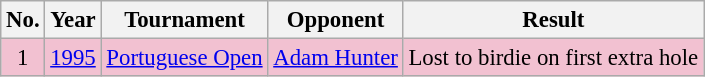<table class="wikitable" style="font-size:95%;">
<tr>
<th>No.</th>
<th>Year</th>
<th>Tournament</th>
<th>Opponent</th>
<th>Result</th>
</tr>
<tr style="background:#F2C1D1;">
<td align=center>1</td>
<td><a href='#'>1995</a></td>
<td><a href='#'>Portuguese Open</a></td>
<td> <a href='#'>Adam Hunter</a></td>
<td>Lost to birdie on first extra hole</td>
</tr>
</table>
